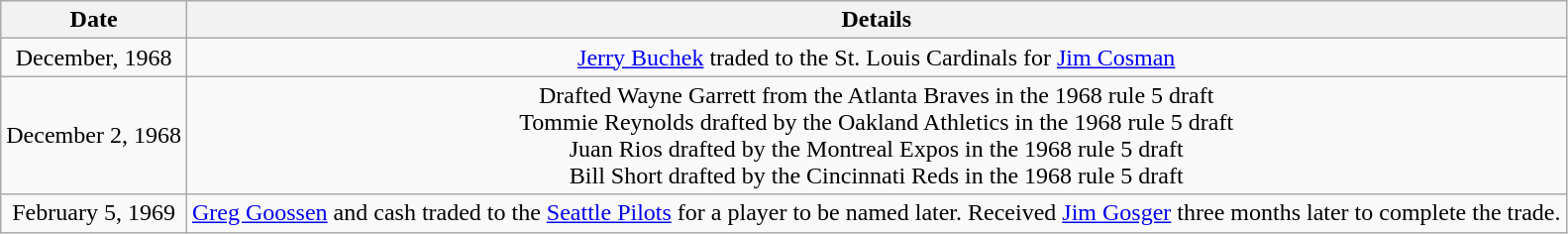<table class="wikitable">
<tr>
<th>Date</th>
<th colspan="2">Details</th>
</tr>
<tr align="center">
<td>December, 1968</td>
<td><a href='#'>Jerry Buchek</a> traded to the St. Louis Cardinals for <a href='#'>Jim Cosman</a></td>
</tr>
<tr align="center">
<td>December 2, 1968</td>
<td>Drafted Wayne Garrett from the Atlanta Braves in the 1968 rule 5 draft<br>Tommie Reynolds drafted by the Oakland Athletics in the 1968 rule 5 draft<br>Juan Rios drafted by the Montreal Expos in the 1968 rule 5 draft<br>Bill Short drafted by the Cincinnati Reds in the 1968 rule 5 draft</td>
</tr>
<tr align="center">
<td>February 5, 1969</td>
<td><a href='#'>Greg Goossen</a> and cash traded to the <a href='#'>Seattle Pilots</a> for a player to be named later. Received <a href='#'>Jim Gosger</a> three months later to complete the trade.</td>
</tr>
</table>
